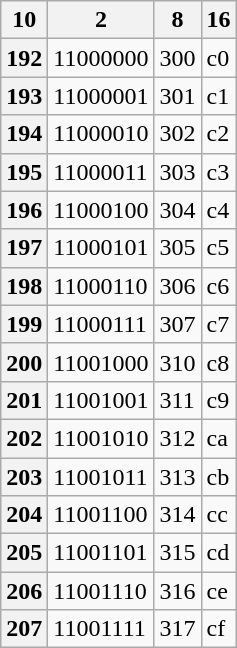<table class="wikitable">
<tr>
<th>10</th>
<th>2</th>
<th>8</th>
<th>16</th>
</tr>
<tr>
<th>192</th>
<td>11000000</td>
<td>300</td>
<td>c0</td>
</tr>
<tr>
<th>193</th>
<td>11000001</td>
<td>301</td>
<td>c1</td>
</tr>
<tr>
<th>194</th>
<td>11000010</td>
<td>302</td>
<td>c2</td>
</tr>
<tr>
<th>195</th>
<td>11000011</td>
<td>303</td>
<td>c3</td>
</tr>
<tr>
<th>196</th>
<td>11000100</td>
<td>304</td>
<td>c4</td>
</tr>
<tr>
<th>197</th>
<td>11000101</td>
<td>305</td>
<td>c5</td>
</tr>
<tr>
<th>198</th>
<td>11000110</td>
<td>306</td>
<td>c6</td>
</tr>
<tr>
<th>199</th>
<td>11000111</td>
<td>307</td>
<td>c7</td>
</tr>
<tr>
<th>200</th>
<td>11001000</td>
<td>310</td>
<td>c8</td>
</tr>
<tr>
<th>201</th>
<td>11001001</td>
<td>311</td>
<td>c9</td>
</tr>
<tr>
<th>202</th>
<td>11001010</td>
<td>312</td>
<td>ca</td>
</tr>
<tr>
<th>203</th>
<td>11001011</td>
<td>313</td>
<td>cb</td>
</tr>
<tr>
<th>204</th>
<td>11001100</td>
<td>314</td>
<td>cc</td>
</tr>
<tr>
<th>205</th>
<td>11001101</td>
<td>315</td>
<td>cd</td>
</tr>
<tr>
<th>206</th>
<td>11001110</td>
<td>316</td>
<td>ce</td>
</tr>
<tr>
<th>207</th>
<td>11001111</td>
<td>317</td>
<td>cf</td>
</tr>
</table>
